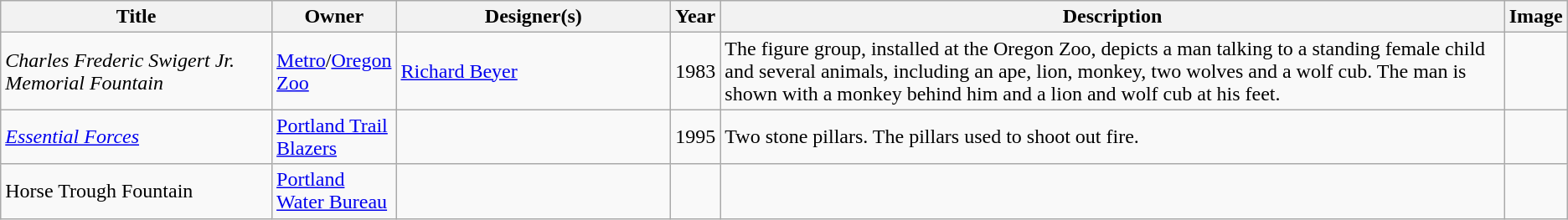<table class="wikitable sortable">
<tr>
<th width="20%">Title</th>
<th>Owner</th>
<th width="20%">Designer(s)</th>
<th>Year</th>
<th width="60%">Description</th>
<th width="100px" class="unsortable">Image</th>
</tr>
<tr>
<td><em>Charles Frederic Swigert Jr. Memorial Fountain</em></td>
<td><a href='#'>Metro</a>/<a href='#'>Oregon Zoo</a></td>
<td><a href='#'>Richard Beyer</a></td>
<td>1983</td>
<td>The figure group, installed at the Oregon Zoo, depicts a man talking to a standing female child and several animals, including an ape, lion, monkey, two wolves and a wolf cub. The man is shown with a monkey behind him and a lion and wolf cub at his feet.</td>
<td></td>
</tr>
<tr>
<td><em><a href='#'>Essential Forces</a></em></td>
<td><a href='#'>Portland Trail Blazers</a></td>
<td></td>
<td>1995</td>
<td>Two stone pillars. The pillars used to shoot out fire.</td>
<td></td>
</tr>
<tr>
<td>Horse Trough Fountain</td>
<td><a href='#'>Portland Water Bureau</a></td>
<td></td>
<td></td>
<td></td>
<td></td>
</tr>
</table>
